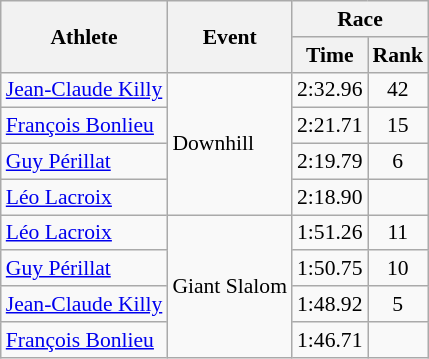<table class="wikitable" style="font-size:90%">
<tr>
<th rowspan="2">Athlete</th>
<th rowspan="2">Event</th>
<th colspan="2">Race</th>
</tr>
<tr>
<th>Time</th>
<th>Rank</th>
</tr>
<tr>
<td><a href='#'>Jean-Claude Killy</a></td>
<td rowspan="4">Downhill</td>
<td align="center">2:32.96</td>
<td align="center">42</td>
</tr>
<tr>
<td><a href='#'>François Bonlieu</a></td>
<td align="center">2:21.71</td>
<td align="center">15</td>
</tr>
<tr>
<td><a href='#'>Guy Périllat</a></td>
<td align="center">2:19.79</td>
<td align="center">6</td>
</tr>
<tr>
<td><a href='#'>Léo Lacroix</a></td>
<td align="center">2:18.90</td>
<td align="center"></td>
</tr>
<tr>
<td><a href='#'>Léo Lacroix</a></td>
<td rowspan="4">Giant Slalom</td>
<td align="center">1:51.26</td>
<td align="center">11</td>
</tr>
<tr>
<td><a href='#'>Guy Périllat</a></td>
<td align="center">1:50.75</td>
<td align="center">10</td>
</tr>
<tr>
<td><a href='#'>Jean-Claude Killy</a></td>
<td align="center">1:48.92</td>
<td align="center">5</td>
</tr>
<tr>
<td><a href='#'>François Bonlieu</a></td>
<td align="center">1:46.71</td>
<td align="center"></td>
</tr>
</table>
